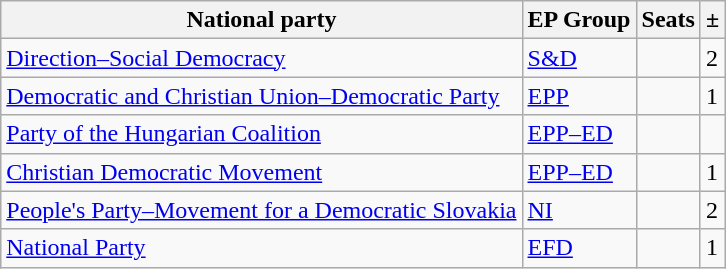<table class="wikitable">
<tr>
<th>National party</th>
<th>EP Group</th>
<th>Seats</th>
<th>±</th>
</tr>
<tr>
<td> <a href='#'>Direction–Social Democracy</a></td>
<td> <a href='#'>S&D</a></td>
<td></td>
<td> 2</td>
</tr>
<tr>
<td> <a href='#'>Democratic and Christian Union–Democratic Party</a></td>
<td> <a href='#'>EPP</a></td>
<td></td>
<td> 1</td>
</tr>
<tr>
<td> <a href='#'>Party of the Hungarian Coalition</a></td>
<td> <a href='#'>EPP–ED</a></td>
<td></td>
<td></td>
</tr>
<tr>
<td> <a href='#'>Christian Democratic Movement</a></td>
<td> <a href='#'>EPP–ED</a></td>
<td></td>
<td> 1</td>
</tr>
<tr>
<td> <a href='#'>People's Party–Movement for a Democratic Slovakia</a></td>
<td> <a href='#'>NI</a></td>
<td></td>
<td> 2</td>
</tr>
<tr>
<td> <a href='#'>National Party</a></td>
<td> <a href='#'>EFD</a></td>
<td></td>
<td> 1</td>
</tr>
</table>
